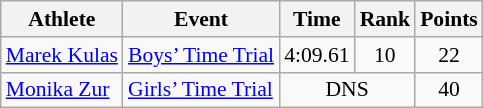<table class="wikitable" border="1" style="font-size:90%">
<tr>
<th>Athlete</th>
<th>Event</th>
<th>Time</th>
<th>Rank</th>
<th>Points</th>
</tr>
<tr>
<td><a href='#'>Marek Kulas</a></td>
<td><a href='#'>Boys’ Time Trial</a></td>
<td align=center>4:09.61</td>
<td align=center>10</td>
<td align=center>22</td>
</tr>
<tr>
<td><a href='#'>Monika Zur</a></td>
<td><a href='#'>Girls’ Time Trial</a></td>
<td align=center colspan=2>DNS</td>
<td align=center>40</td>
</tr>
</table>
